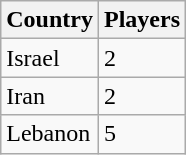<table class="wikitable sortable">
<tr>
<th>Country</th>
<th>Players</th>
</tr>
<tr>
<td> Israel</td>
<td>2</td>
</tr>
<tr>
<td>Iran</td>
<td>2</td>
</tr>
<tr>
<td> Lebanon</td>
<td>5</td>
</tr>
</table>
